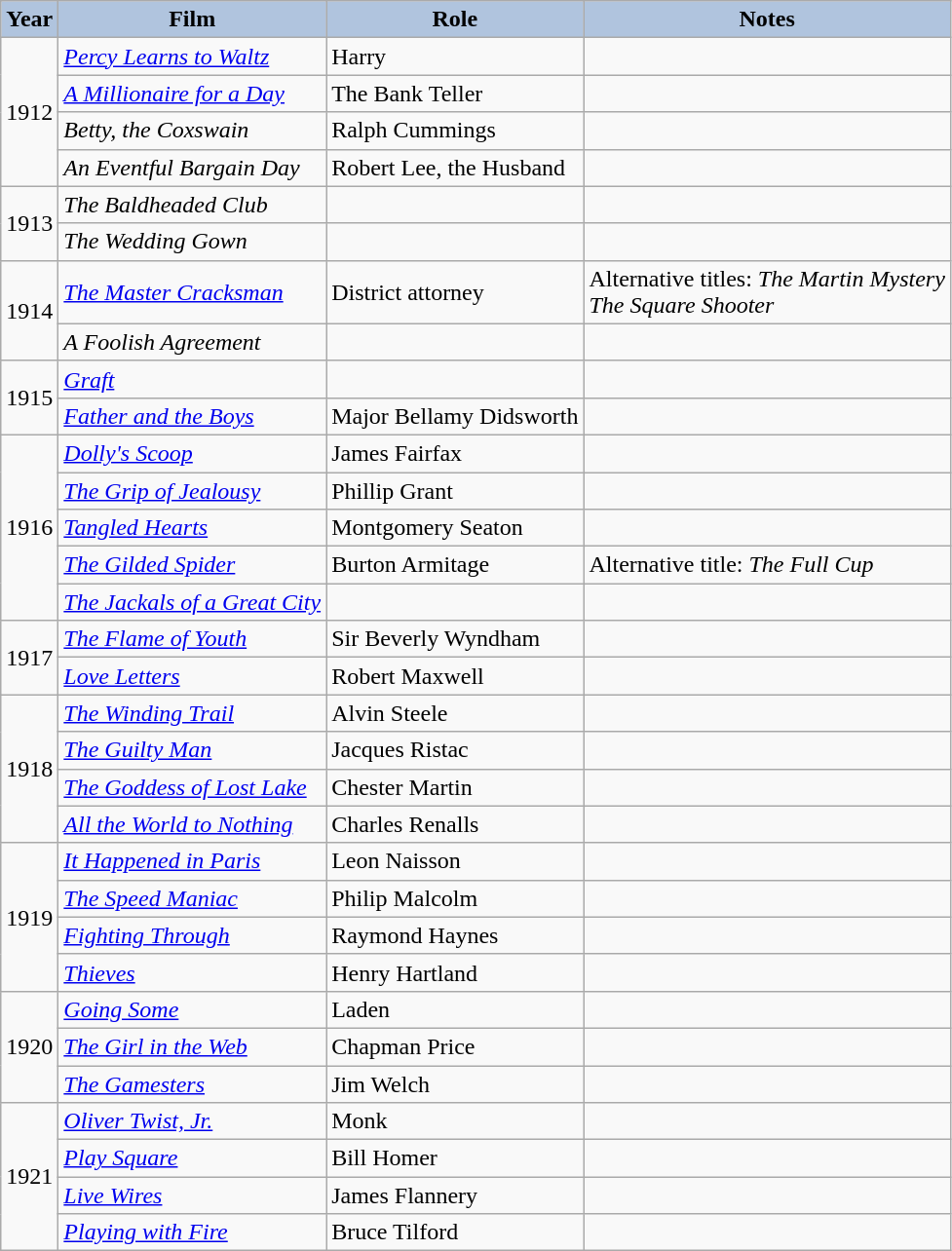<table class="wikitable">
<tr>
<th style="background:#B0C4DE;">Year</th>
<th style="background:#B0C4DE;">Film</th>
<th style="background:#B0C4DE;">Role</th>
<th style="background:#B0C4DE;">Notes</th>
</tr>
<tr>
<td rowspan=4>1912</td>
<td><em><a href='#'>Percy Learns to Waltz</a></em></td>
<td>Harry</td>
<td></td>
</tr>
<tr>
<td><em><a href='#'>A Millionaire for a Day</a></em></td>
<td>The Bank Teller</td>
<td></td>
</tr>
<tr>
<td><em>Betty, the Coxswain</em></td>
<td>Ralph Cummings</td>
<td></td>
</tr>
<tr>
<td><em>An Eventful Bargain Day</em></td>
<td>Robert Lee, the Husband</td>
<td></td>
</tr>
<tr>
<td rowspan=2>1913</td>
<td><em>The Baldheaded Club</em></td>
<td></td>
<td></td>
</tr>
<tr>
<td><em>The Wedding Gown</em></td>
<td></td>
<td></td>
</tr>
<tr>
<td rowspan=2>1914</td>
<td><em><a href='#'>The Master Cracksman</a></em></td>
<td>District attorney</td>
<td>Alternative titles: <em>The Martin Mystery</em><br><em>The Square Shooter</em></td>
</tr>
<tr>
<td><em>A Foolish Agreement</em></td>
<td></td>
<td></td>
</tr>
<tr>
<td rowspan=2>1915</td>
<td><em><a href='#'>Graft</a></em></td>
<td></td>
<td></td>
</tr>
<tr>
<td><em><a href='#'>Father and the Boys</a></em></td>
<td>Major Bellamy Didsworth</td>
<td></td>
</tr>
<tr>
<td rowspan=5>1916</td>
<td><em><a href='#'>Dolly's Scoop</a></em></td>
<td>James Fairfax</td>
<td></td>
</tr>
<tr>
<td><em><a href='#'>The Grip of Jealousy</a></em></td>
<td>Phillip Grant</td>
<td></td>
</tr>
<tr>
<td><em><a href='#'>Tangled Hearts</a></em></td>
<td>Montgomery Seaton</td>
<td></td>
</tr>
<tr>
<td><em><a href='#'>The Gilded Spider</a></em></td>
<td>Burton Armitage</td>
<td>Alternative title: <em>The Full Cup</em></td>
</tr>
<tr>
<td><em><a href='#'>The Jackals of a Great City</a></em></td>
<td></td>
<td></td>
</tr>
<tr>
<td rowspan=2>1917</td>
<td><em><a href='#'>The Flame of Youth</a></em></td>
<td>Sir Beverly Wyndham</td>
<td></td>
</tr>
<tr>
<td><em><a href='#'>Love Letters</a></em></td>
<td>Robert Maxwell</td>
<td></td>
</tr>
<tr>
<td rowspan=4>1918</td>
<td><em><a href='#'>The Winding Trail</a></em></td>
<td>Alvin Steele</td>
<td></td>
</tr>
<tr>
<td><em><a href='#'>The Guilty Man</a></em></td>
<td>Jacques Ristac</td>
<td></td>
</tr>
<tr>
<td><em><a href='#'>The Goddess of Lost Lake</a></em></td>
<td>Chester Martin</td>
<td></td>
</tr>
<tr>
<td><em><a href='#'>All the World to Nothing</a></em></td>
<td>Charles Renalls</td>
<td></td>
</tr>
<tr>
<td rowspan=4>1919</td>
<td><em><a href='#'>It Happened in Paris</a></em></td>
<td>Leon Naisson</td>
<td></td>
</tr>
<tr>
<td><em><a href='#'>The Speed Maniac</a></em></td>
<td>Philip Malcolm</td>
<td></td>
</tr>
<tr>
<td><em><a href='#'>Fighting Through</a></em></td>
<td>Raymond Haynes</td>
<td></td>
</tr>
<tr>
<td><em><a href='#'>Thieves</a></em></td>
<td>Henry Hartland</td>
<td></td>
</tr>
<tr>
<td rowspan=3>1920</td>
<td><em><a href='#'>Going Some</a></em></td>
<td>Laden</td>
<td></td>
</tr>
<tr>
<td><em><a href='#'>The Girl in the Web</a></em></td>
<td>Chapman Price</td>
<td></td>
</tr>
<tr>
<td><em><a href='#'>The Gamesters</a></em></td>
<td>Jim Welch</td>
<td></td>
</tr>
<tr>
<td rowspan=4>1921</td>
<td><em><a href='#'>Oliver Twist, Jr.</a></em></td>
<td>Monk</td>
<td></td>
</tr>
<tr>
<td><em><a href='#'>Play Square</a></em></td>
<td>Bill Homer</td>
<td></td>
</tr>
<tr>
<td><em><a href='#'>Live Wires</a></em></td>
<td>James Flannery</td>
<td></td>
</tr>
<tr>
<td><em><a href='#'>Playing with Fire</a></em></td>
<td>Bruce Tilford</td>
<td></td>
</tr>
</table>
